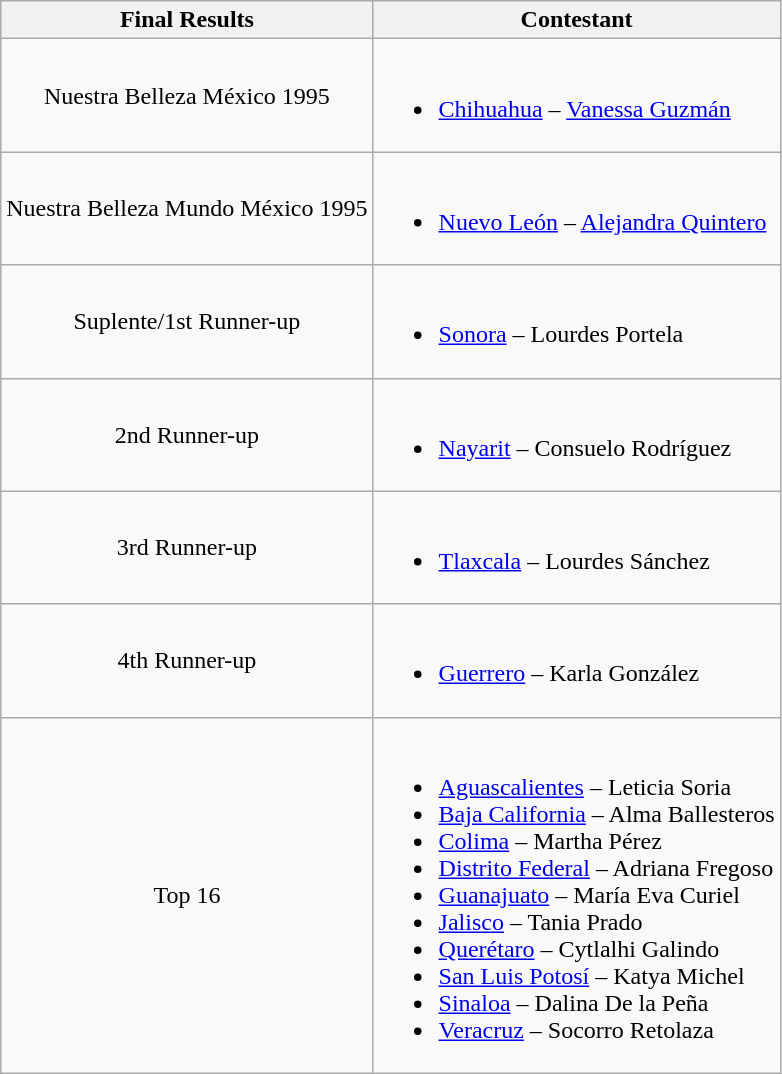<table class="wikitable">
<tr>
<th>Final Results</th>
<th>Contestant</th>
</tr>
<tr>
<td align="center">Nuestra Belleza México 1995</td>
<td><br><ul><li> <a href='#'>Chihuahua</a> – <a href='#'>Vanessa Guzmán</a></li></ul></td>
</tr>
<tr>
<td align="center">Nuestra Belleza Mundo México 1995</td>
<td><br><ul><li> <a href='#'>Nuevo León</a> – <a href='#'>Alejandra Quintero</a></li></ul></td>
</tr>
<tr>
<td align="center">Suplente/1st Runner-up</td>
<td><br><ul><li> <a href='#'>Sonora</a> – Lourdes Portela</li></ul></td>
</tr>
<tr>
<td align="center">2nd Runner-up</td>
<td><br><ul><li> <a href='#'>Nayarit</a> – Consuelo Rodríguez</li></ul></td>
</tr>
<tr>
<td align="center">3rd Runner-up</td>
<td><br><ul><li> <a href='#'>Tlaxcala</a> – Lourdes Sánchez</li></ul></td>
</tr>
<tr>
<td align="center">4th Runner-up</td>
<td><br><ul><li> <a href='#'>Guerrero</a> – Karla González</li></ul></td>
</tr>
<tr>
<td align="center">Top 16</td>
<td><br><ul><li> <a href='#'>Aguascalientes</a> – Leticia Soria</li><li> <a href='#'>Baja California</a> – Alma Ballesteros</li><li> <a href='#'>Colima</a> – Martha Pérez</li><li> <a href='#'>Distrito Federal</a> – Adriana Fregoso</li><li> <a href='#'>Guanajuato</a> – María Eva Curiel</li><li> <a href='#'>Jalisco</a> – Tania Prado</li><li> <a href='#'>Querétaro</a> – Cytlalhi Galindo</li><li> <a href='#'>San Luis Potosí</a> – Katya Michel</li><li> <a href='#'>Sinaloa</a> – Dalina De la Peña</li><li> <a href='#'>Veracruz</a> – Socorro Retolaza</li></ul></td>
</tr>
</table>
